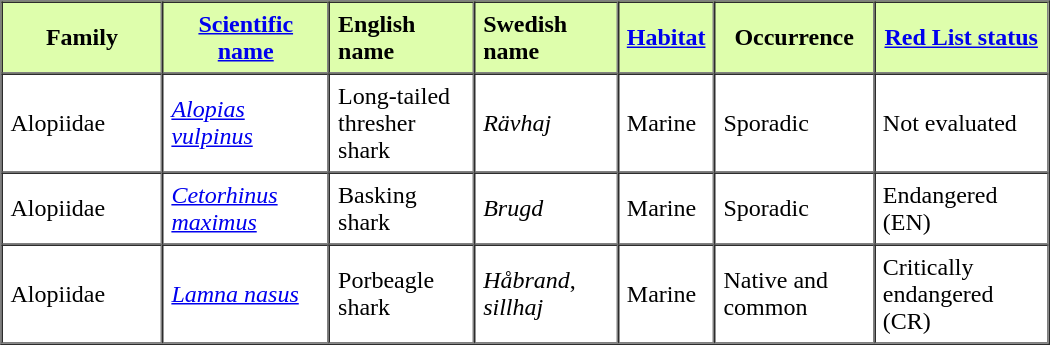<table style="width:700px" border=1 cellspacing=0 cellpadding=5>
<tr bgcolor="#defeac">
<th width=119>Family</th>
<th width=120><a href='#'>Scientific name</a></th>
<td width=100><strong>English name</strong></td>
<td width=100><strong>Swedish name</strong></td>
<th><a href='#'>Habitat</a></th>
<th width=105>Occurrence</th>
<th width=106 nowrap="nowrap"><a href='#'>Red List status</a></th>
</tr>
<tr>
<td>Alopiidae</td>
<td><em><a href='#'>Alopias vulpinus</a></em></td>
<td>Long-tailed thresher shark</td>
<td><em>Rävhaj</em></td>
<td>Marine</td>
<td>Sporadic</td>
<td>Not evaluated</td>
</tr>
<tr>
<td>Alopiidae</td>
<td><em><a href='#'>Cetorhinus maximus</a></em></td>
<td>Basking shark</td>
<td><em>Brugd</em></td>
<td>Marine</td>
<td>Sporadic</td>
<td>Endangered (EN)</td>
</tr>
<tr>
<td>Alopiidae</td>
<td><em><a href='#'>Lamna nasus</a></em></td>
<td>Porbeagle shark</td>
<td><em>Håbrand</em>, <em>sillhaj</em></td>
<td>Marine</td>
<td>Native and common</td>
<td>Critically endangered (CR)</td>
</tr>
</table>
